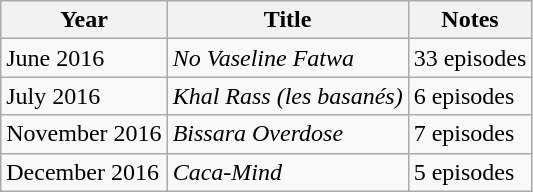<table class="wikitable">
<tr>
<th>Year</th>
<th>Title</th>
<th>Notes</th>
</tr>
<tr>
<td>June 2016</td>
<td><em>No Vaseline Fatwa</em></td>
<td>33 episodes</td>
</tr>
<tr>
<td>July 2016</td>
<td><em>Khal Rass (les basanés)</em></td>
<td>6 episodes</td>
</tr>
<tr>
<td>November 2016</td>
<td><em>Bissara Overdose</em></td>
<td>7 episodes</td>
</tr>
<tr>
<td>December 2016</td>
<td><em>Caca-Mind</em></td>
<td>5 episodes</td>
</tr>
</table>
